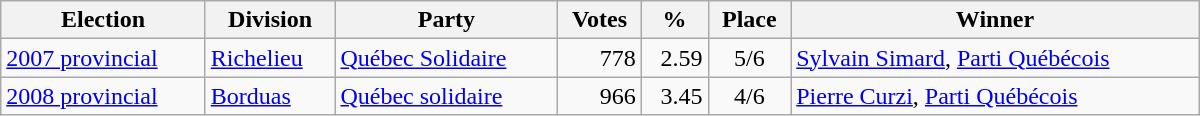<table class="wikitable" width="800">
<tr>
<th align="left">Election</th>
<th align="left">Division</th>
<th align="left">Party</th>
<th align="right">Votes</th>
<th align="right">%</th>
<th align="center">Place</th>
<th align="center">Winner</th>
</tr>
<tr>
<td align="left"><a href='#'>2007 provincial</a></td>
<td align="left"><a href='#'>Richelieu</a></td>
<td align="left"><a href='#'>Québec Solidaire</a></td>
<td align="right">778</td>
<td align="right">2.59</td>
<td align="center">5/6</td>
<td align="left"><a href='#'>Sylvain Simard</a>, <a href='#'>Parti Québécois</a></td>
</tr>
<tr>
<td align="left"><a href='#'>2008 provincial</a></td>
<td align="left"><a href='#'>Borduas</a></td>
<td align="left"><a href='#'>Québec solidaire</a></td>
<td align="right">966</td>
<td align="right">3.45</td>
<td align="center">4/6</td>
<td align="left"><a href='#'>Pierre Curzi</a>, <a href='#'>Parti Québécois</a></td>
</tr>
</table>
